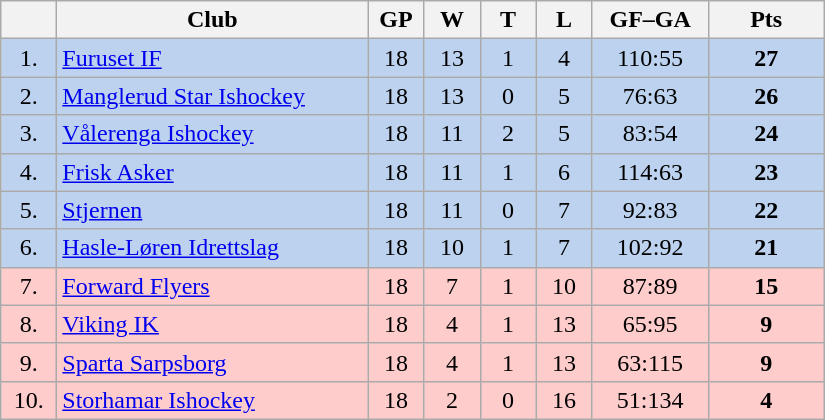<table class="wikitable">
<tr>
<th width="30"></th>
<th width="200">Club</th>
<th width="30">GP</th>
<th width="30">W</th>
<th width="30">T</th>
<th width="30">L</th>
<th width="70">GF–GA</th>
<th width="70">Pts</th>
</tr>
<tr bgcolor="#BCD2EE" align="center">
<td>1.</td>
<td align="left"><a href='#'>Furuset IF</a></td>
<td>18</td>
<td>13</td>
<td>1</td>
<td>4</td>
<td>110:55</td>
<td><strong>27</strong></td>
</tr>
<tr bgcolor="#BCD2EE" align="center">
<td>2.</td>
<td align="left"><a href='#'>Manglerud Star Ishockey</a></td>
<td>18</td>
<td>13</td>
<td>0</td>
<td>5</td>
<td>76:63</td>
<td><strong>26</strong></td>
</tr>
<tr bgcolor="#BCD2EE" align="center">
<td>3.</td>
<td align="left"><a href='#'>Vålerenga Ishockey</a></td>
<td>18</td>
<td>11</td>
<td>2</td>
<td>5</td>
<td>83:54</td>
<td><strong>24</strong></td>
</tr>
<tr bgcolor="#BCD2EE" align="center">
<td>4.</td>
<td align="left"><a href='#'>Frisk Asker</a></td>
<td>18</td>
<td>11</td>
<td>1</td>
<td>6</td>
<td>114:63</td>
<td><strong>23</strong></td>
</tr>
<tr bgcolor="#BCD2EE" align="center">
<td>5.</td>
<td align="left"><a href='#'>Stjernen</a></td>
<td>18</td>
<td>11</td>
<td>0</td>
<td>7</td>
<td>92:83</td>
<td><strong>22</strong></td>
</tr>
<tr bgcolor="#BCD2EE" align="center">
<td>6.</td>
<td align="left"><a href='#'>Hasle-Løren Idrettslag</a></td>
<td>18</td>
<td>10</td>
<td>1</td>
<td>7</td>
<td>102:92</td>
<td><strong>21</strong></td>
</tr>
<tr bgcolor="#FFCCCC" align="center">
<td>7.</td>
<td align="left"><a href='#'>Forward Flyers</a></td>
<td>18</td>
<td>7</td>
<td>1</td>
<td>10</td>
<td>87:89</td>
<td><strong>15</strong></td>
</tr>
<tr bgcolor="#FFCCCC" align="center">
<td>8.</td>
<td align="left"><a href='#'>Viking IK</a></td>
<td>18</td>
<td>4</td>
<td>1</td>
<td>13</td>
<td>65:95</td>
<td><strong>9</strong></td>
</tr>
<tr bgcolor="#FFCCCC" align="center">
<td>9.</td>
<td align="left"><a href='#'>Sparta Sarpsborg</a></td>
<td>18</td>
<td>4</td>
<td>1</td>
<td>13</td>
<td>63:115</td>
<td><strong>9</strong></td>
</tr>
<tr bgcolor="#FFCCCC" align="center">
<td>10.</td>
<td align="left"><a href='#'>Storhamar Ishockey</a></td>
<td>18</td>
<td>2</td>
<td>0</td>
<td>16</td>
<td>51:134</td>
<td><strong>4</strong></td>
</tr>
</table>
